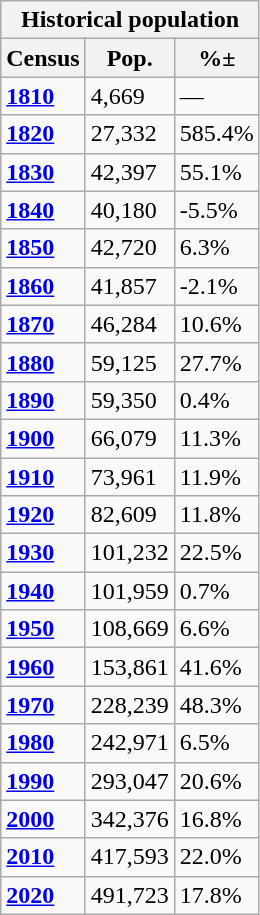<table class="wikitable">
<tr>
<th colspan="3">Historical population</th>
</tr>
<tr>
<th>Census</th>
<th><abbr>Pop.</abbr></th>
<th><abbr>%±</abbr></th>
</tr>
<tr>
<td><strong><a href='#'>1810</a></strong></td>
<td>4,669</td>
<td>—</td>
</tr>
<tr>
<td><strong><a href='#'>1820</a></strong></td>
<td>27,332</td>
<td>585.4%</td>
</tr>
<tr>
<td><strong><a href='#'>1830</a></strong></td>
<td>42,397</td>
<td>55.1%</td>
</tr>
<tr>
<td><strong><a href='#'>1840</a></strong></td>
<td>40,180</td>
<td>-5.5%</td>
</tr>
<tr>
<td><strong><a href='#'>1850</a></strong></td>
<td>42,720</td>
<td>6.3%</td>
</tr>
<tr>
<td><strong><a href='#'>1860</a></strong></td>
<td>41,857</td>
<td>-2.1%</td>
</tr>
<tr>
<td><strong><a href='#'>1870</a></strong></td>
<td>46,284</td>
<td>10.6%</td>
</tr>
<tr>
<td><strong><a href='#'>1880</a></strong></td>
<td>59,125</td>
<td>27.7%</td>
</tr>
<tr>
<td><strong><a href='#'>1890</a></strong></td>
<td>59,350</td>
<td>0.4%</td>
</tr>
<tr>
<td><strong><a href='#'>1900</a></strong></td>
<td>66,079</td>
<td>11.3%</td>
</tr>
<tr>
<td><strong><a href='#'>1910</a></strong></td>
<td>73,961</td>
<td>11.9%</td>
</tr>
<tr>
<td><strong><a href='#'>1920</a></strong></td>
<td>82,609</td>
<td>11.8%</td>
</tr>
<tr>
<td><strong><a href='#'>1930</a></strong></td>
<td>101,232</td>
<td>22.5%</td>
</tr>
<tr>
<td><strong><a href='#'>1940</a></strong></td>
<td>101,959</td>
<td>0.7%</td>
</tr>
<tr>
<td><strong><a href='#'>1950</a></strong></td>
<td>108,669</td>
<td>6.6%</td>
</tr>
<tr>
<td><strong><a href='#'>1960</a></strong></td>
<td>153,861</td>
<td>41.6%</td>
</tr>
<tr>
<td><strong><a href='#'>1970</a></strong></td>
<td>228,239</td>
<td>48.3%</td>
</tr>
<tr>
<td><strong><a href='#'>1980</a></strong></td>
<td>242,971</td>
<td>6.5%</td>
</tr>
<tr>
<td><strong><a href='#'>1990</a></strong></td>
<td>293,047</td>
<td>20.6%</td>
</tr>
<tr>
<td><strong><a href='#'>2000</a></strong></td>
<td>342,376</td>
<td>16.8%</td>
</tr>
<tr>
<td><strong><a href='#'>2010</a></strong></td>
<td>417,593</td>
<td>22.0%</td>
</tr>
<tr>
<td><a href='#'><strong>2020</strong></a></td>
<td>491,723</td>
<td>17.8%</td>
</tr>
</table>
